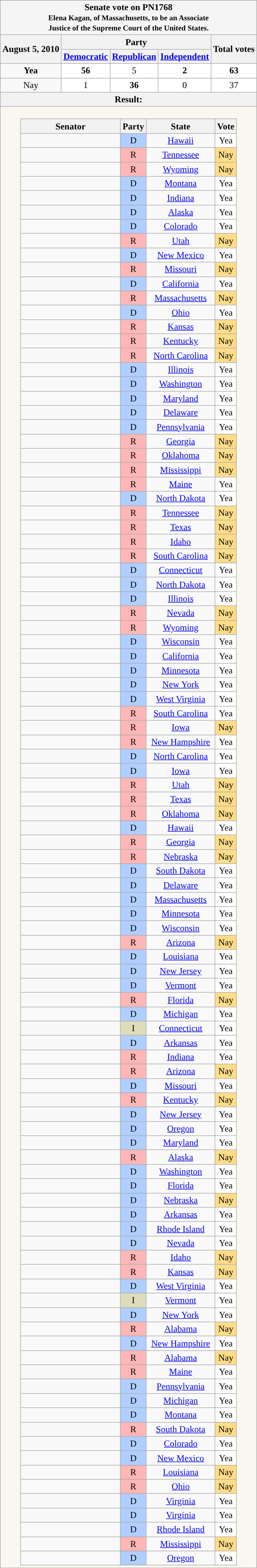<table class="wikitable floatright" style="text-align:center">
<tr>
<th colspan=5 style="background:#f5f5f5">Senate vote on PN1768<br><small> Elena Kagan, of Massachusetts, to be an Associate<br>Justice of the Supreme Court of the United States.</small></th>
</tr>
<tr>
<th rowspan=2 text-align="center">August 5, 2010</th>
<th colspan=3>Party</th>
<th rowspan=2>Total votes</th>
</tr>
<tr style="vertical-align:bottom;">
<th><a href='#'>Democratic</a></th>
<th><a href='#'>Republican</a></th>
<th><a href='#'>Independent</a></th>
</tr>
<tr>
<td><strong>Yea</strong></td>
<td style="background:#ffffff"><strong>56</strong></td>
<td style="background:#ffffff">5</td>
<td style="background:#ffffff"><strong>2</strong></td>
<td style="background:#ffffff"><strong>63</strong></td>
</tr>
<tr>
<td>Nay</td>
<td style="background:#ffffff">1</td>
<td style="background:#ffffff"><strong>36</strong></td>
<td style="background:#ffffff">0</td>
<td style="background:#ffffff">37</td>
</tr>
<tr>
<th colspan=5 style="text-align:center;">Result: </th>
</tr>
<tr>
<td colspan=5 style="background:#f9f7f0"><br><table class="wikitable sortable" style="margin:auto;">
<tr>
<th scope="col" style="width: 170px;">Senator</th>
<th>Party</th>
<th scope="col" style="width: 115px;">State</th>
<th text-align="center">Vote</th>
</tr>
<tr>
<td></td>
<td style="background-color:#b0ceff; text-align: center;">D</td>
<td><a href='#'>Hawaii</a></td>
<td style="background-color:#ffffff;">Yea</td>
</tr>
<tr>
<td></td>
<td style="background-color:#ffb6b6; text-align: center;">R</td>
<td><a href='#'>Tennessee</a></td>
<td style="background-color:#ffdd88;">Nay</td>
</tr>
<tr>
<td></td>
<td style="background-color:#ffb6b6; text-align: center;">R</td>
<td><a href='#'>Wyoming</a></td>
<td style="background-color:#ffdd88;">Nay</td>
</tr>
<tr>
<td></td>
<td style="background-color:#b0ceff; text-align: center;">D</td>
<td><a href='#'>Montana</a></td>
<td style="background-color:#ffffff;">Yea</td>
</tr>
<tr>
<td></td>
<td style="background-color:#b0ceff; text-align: center;">D</td>
<td><a href='#'>Indiana</a></td>
<td style="background-color:#ffffff;">Yea</td>
</tr>
<tr>
<td></td>
<td style="background-color:#b0ceff; text-align: center;">D</td>
<td><a href='#'>Alaska</a></td>
<td style="background-color:#ffffff;">Yea</td>
</tr>
<tr>
<td></td>
<td style="background-color:#b0ceff; text-align: center;">D</td>
<td><a href='#'>Colorado</a></td>
<td style="background-color:#ffffff;">Yea</td>
</tr>
<tr>
<td></td>
<td style="background-color:#ffb6b6; text-align: center;">R</td>
<td><a href='#'>Utah</a></td>
<td style="background-color:#ffdd88;">Nay</td>
</tr>
<tr>
<td></td>
<td style="background-color:#b0ceff; text-align: center;">D</td>
<td><a href='#'>New Mexico</a></td>
<td style="background-color:#ffffff;">Yea</td>
</tr>
<tr>
<td></td>
<td style="background-color:#ffb6b6; text-align: center;">R</td>
<td><a href='#'>Missouri</a></td>
<td style="background-color:#ffdd88;">Nay</td>
</tr>
<tr>
<td></td>
<td style="background-color:#b0ceff; text-align: center;">D</td>
<td><a href='#'>California</a></td>
<td style="background-color:#ffffff;">Yea</td>
</tr>
<tr>
<td></td>
<td style="background-color:#ffb6b6; text-align: center;">R</td>
<td><a href='#'>Massachusetts</a></td>
<td style="background-color:#ffdd88;">Nay</td>
</tr>
<tr>
<td></td>
<td style="background-color:#b0ceff; text-align: center;">D</td>
<td><a href='#'>Ohio</a></td>
<td style="background-color:#ffffff;">Yea</td>
</tr>
<tr>
<td></td>
<td style="background-color:#ffb6b6; text-align: center;">R</td>
<td><a href='#'>Kansas</a></td>
<td style="background-color:#ffdd88;">Nay</td>
</tr>
<tr>
<td></td>
<td style="background-color:#ffb6b6; text-align: center;">R</td>
<td><a href='#'>Kentucky</a></td>
<td style="background-color:#ffdd88;">Nay</td>
</tr>
<tr>
<td></td>
<td style="background-color:#ffb6b6; text-align: center;">R</td>
<td><a href='#'>North Carolina</a></td>
<td style="background-color:#ffdd88;">Nay</td>
</tr>
<tr>
<td></td>
<td style="background-color:#b0ceff; text-align: center;">D</td>
<td><a href='#'>Illinois</a></td>
<td style="background-color:#ffffff;">Yea</td>
</tr>
<tr>
<td></td>
<td style="background-color:#b0ceff; text-align: center;">D</td>
<td><a href='#'>Washington</a></td>
<td style="background-color:#ffffff;">Yea</td>
</tr>
<tr>
<td></td>
<td style="background-color:#b0ceff; text-align: center;">D</td>
<td><a href='#'>Maryland</a></td>
<td style="background-color:#ffffff;">Yea</td>
</tr>
<tr>
<td></td>
<td style="background-color:#b0ceff; text-align: center;">D</td>
<td><a href='#'>Delaware</a></td>
<td style="background-color:#ffffff;">Yea</td>
</tr>
<tr>
<td></td>
<td style="background-color:#b0ceff; text-align: center;">D</td>
<td><a href='#'>Pennsylvania</a></td>
<td style="background-color:#ffffff;">Yea</td>
</tr>
<tr>
<td></td>
<td style="background-color:#ffb6b6; text-align: center;">R</td>
<td><a href='#'>Georgia</a></td>
<td style="background-color:#ffdd88;">Nay</td>
</tr>
<tr>
<td></td>
<td style="background-color:#ffb6b6; text-align: center;">R</td>
<td><a href='#'>Oklahoma</a></td>
<td style="background-color:#ffdd88;">Nay</td>
</tr>
<tr>
<td></td>
<td style="background-color:#ffb6b6; text-align: center;">R</td>
<td><a href='#'>Mississippi</a></td>
<td style="background-color:#ffdd88;">Nay</td>
</tr>
<tr>
<td></td>
<td style="background-color:#ffb6b6; text-align: center;">R</td>
<td><a href='#'>Maine</a></td>
<td style="background-color:#ffffff;">Yea</td>
</tr>
<tr>
<td></td>
<td style="background-color:#b0ceff; text-align: center;">D</td>
<td><a href='#'>North Dakota</a></td>
<td style="background-color:#ffffff;">Yea</td>
</tr>
<tr>
<td></td>
<td style="background-color:#ffb6b6; text-align: center;">R</td>
<td><a href='#'>Tennessee</a></td>
<td style="background-color:#ffdd88;">Nay</td>
</tr>
<tr>
<td></td>
<td style="background-color:#ffb6b6; text-align: center;">R</td>
<td><a href='#'>Texas</a></td>
<td style="background-color:#ffdd88;">Nay</td>
</tr>
<tr>
<td></td>
<td style="background-color:#ffb6b6; text-align: center;">R</td>
<td><a href='#'>Idaho</a></td>
<td style="background-color:#ffdd88;">Nay</td>
</tr>
<tr>
<td></td>
<td style="background-color:#ffb6b6; text-align: center;">R</td>
<td><a href='#'>South Carolina</a></td>
<td style="background-color:#ffdd88;">Nay</td>
</tr>
<tr>
<td></td>
<td style="background-color:#b0ceff; text-align: center;">D</td>
<td><a href='#'>Connecticut</a></td>
<td style="background-color:#ffffff;">Yea</td>
</tr>
<tr>
<td></td>
<td style="background-color:#b0ceff; text-align: center;">D</td>
<td><a href='#'>North Dakota</a></td>
<td style="background-color:#ffffff;">Yea</td>
</tr>
<tr>
<td></td>
<td style="background-color:#b0ceff; text-align: center;">D</td>
<td><a href='#'>Illinois</a></td>
<td style="background-color:#ffffff;">Yea</td>
</tr>
<tr>
<td></td>
<td style="background-color:#ffb6b6; text-align: center;">R</td>
<td><a href='#'>Nevada</a></td>
<td style="background-color:#ffdd88;">Nay</td>
</tr>
<tr>
<td></td>
<td style="background-color:#ffb6b6; text-align: center;">R</td>
<td><a href='#'>Wyoming</a></td>
<td style="background-color:#ffdd88;">Nay</td>
</tr>
<tr>
<td></td>
<td style="background-color:#b0ceff; text-align: center;">D</td>
<td><a href='#'>Wisconsin</a></td>
<td style="background-color:#ffffff;">Yea</td>
</tr>
<tr>
<td></td>
<td style="background-color:#b0ceff; text-align: center;">D</td>
<td><a href='#'>California</a></td>
<td style="background-color:#ffffff;">Yea</td>
</tr>
<tr>
<td></td>
<td style="background-color:#b0ceff; text-align: center;">D</td>
<td><a href='#'>Minnesota</a></td>
<td style="background-color:#ffffff;">Yea</td>
</tr>
<tr>
<td></td>
<td style="background-color:#b0ceff; text-align: center;">D</td>
<td><a href='#'>New York</a></td>
<td style="background-color:#ffffff;">Yea</td>
</tr>
<tr>
<td></td>
<td style="background-color:#b0ceff; text-align: center;">D</td>
<td><a href='#'>West Virginia</a></td>
<td style="background-color:#ffffff;">Yea</td>
</tr>
<tr>
<td></td>
<td style="background-color:#ffb6b6; text-align: center;">R</td>
<td><a href='#'>South Carolina</a></td>
<td style="background-color:#ffffff;">Yea</td>
</tr>
<tr>
<td></td>
<td style="background-color:#ffb6b6; text-align: center;">R</td>
<td><a href='#'>Iowa</a></td>
<td style="background-color:#ffdd88;">Nay</td>
</tr>
<tr>
<td></td>
<td style="background-color:#ffb6b6; text-align: center;">R</td>
<td><a href='#'>New Hampshire</a></td>
<td style="background-color:#ffffff;">Yea</td>
</tr>
<tr>
<td></td>
<td style="background-color:#b0ceff; text-align: center;">D</td>
<td><a href='#'>North Carolina</a></td>
<td style="background-color:#ffffff;">Yea</td>
</tr>
<tr>
<td></td>
<td style="background-color:#b0ceff; text-align: center;">D</td>
<td><a href='#'>Iowa</a></td>
<td style="background-color:#ffffff;">Yea</td>
</tr>
<tr>
<td></td>
<td style="background-color:#ffb6b6; text-align: center;">R</td>
<td><a href='#'>Utah</a></td>
<td style="background-color:#ffdd88;">Nay</td>
</tr>
<tr>
<td></td>
<td style="background-color:#ffb6b6; text-align: center;">R</td>
<td><a href='#'>Texas</a></td>
<td style="background-color:#ffdd88;">Nay</td>
</tr>
<tr>
<td></td>
<td style="background-color:#ffb6b6; text-align: center;">R</td>
<td><a href='#'>Oklahoma</a></td>
<td style="background-color:#ffdd88;">Nay</td>
</tr>
<tr>
<td></td>
<td style="background-color:#b0ceff; text-align: center;">D</td>
<td><a href='#'>Hawaii</a></td>
<td style="background-color:#ffffff;">Yea</td>
</tr>
<tr>
<td></td>
<td style="background-color:#ffb6b6; text-align: center;">R</td>
<td><a href='#'>Georgia</a></td>
<td style="background-color:#ffdd88;">Nay</td>
</tr>
<tr>
<td></td>
<td style="background-color:#ffb6b6; text-align: center;">R</td>
<td><a href='#'>Nebraska</a></td>
<td style="background-color:#ffdd88;">Nay</td>
</tr>
<tr>
<td></td>
<td style="background-color:#b0ceff; text-align: center;">D</td>
<td><a href='#'>South Dakota</a></td>
<td style="background-color:#ffffff;">Yea</td>
</tr>
<tr>
<td></td>
<td style="background-color:#b0ceff; text-align: center;">D</td>
<td><a href='#'>Delaware</a></td>
<td style="background-color:#ffffff;">Yea</td>
</tr>
<tr>
<td></td>
<td style="background-color:#b0ceff; text-align: center;">D</td>
<td><a href='#'>Massachusetts</a></td>
<td style="background-color:#ffffff;">Yea</td>
</tr>
<tr>
<td></td>
<td style="background-color:#b0ceff; text-align: center;">D</td>
<td><a href='#'>Minnesota</a></td>
<td style="background-color:#ffffff;">Yea</td>
</tr>
<tr>
<td></td>
<td style="background-color:#b0ceff; text-align: center;">D</td>
<td><a href='#'>Wisconsin</a></td>
<td style="background-color:#ffffff;">Yea</td>
</tr>
<tr>
<td></td>
<td style="background-color:#ffb6b6; text-align: center;">R</td>
<td><a href='#'>Arizona</a></td>
<td style="background-color:#ffdd88;">Nay</td>
</tr>
<tr>
<td></td>
<td style="background-color:#b0ceff; text-align: center;">D</td>
<td><a href='#'>Louisiana</a></td>
<td style="background-color:#ffffff;">Yea</td>
</tr>
<tr>
<td></td>
<td style="background-color:#b0ceff; text-align: center;">D</td>
<td><a href='#'>New Jersey</a></td>
<td style="background-color:#ffffff;">Yea</td>
</tr>
<tr>
<td></td>
<td style="background-color:#b0ceff; text-align: center;">D</td>
<td><a href='#'>Vermont</a></td>
<td style="background-color:#ffffff;">Yea</td>
</tr>
<tr>
<td></td>
<td style="background-color:#ffb6b6; text-align: center;">R</td>
<td><a href='#'>Florida</a></td>
<td style="background-color:#ffdd88;">Nay</td>
</tr>
<tr>
<td></td>
<td style="background-color:#b0ceff; text-align: center;">D</td>
<td><a href='#'>Michigan</a></td>
<td style="background-color:#ffffff;">Yea</td>
</tr>
<tr>
<td></td>
<td style="background-color:#ddddbb; text-align: center;">I</td>
<td><a href='#'>Connecticut</a></td>
<td style="background-color:#ffffff;">Yea</td>
</tr>
<tr>
<td></td>
<td style="background-color:#b0ceff; text-align: center;">D</td>
<td><a href='#'>Arkansas</a></td>
<td style="background-color:#ffffff;">Yea</td>
</tr>
<tr>
<td></td>
<td style="background-color:#ffb6b6; text-align: center;">R</td>
<td><a href='#'>Indiana</a></td>
<td style="background-color:#ffffff;">Yea</td>
</tr>
<tr>
<td></td>
<td style="background-color:#ffb6b6; text-align: center;">R</td>
<td><a href='#'>Arizona</a></td>
<td style="background-color:#ffdd88;">Nay</td>
</tr>
<tr>
<td></td>
<td style="background-color:#b0ceff; text-align: center;">D</td>
<td><a href='#'>Missouri</a></td>
<td style="background-color:#ffffff;">Yea</td>
</tr>
<tr>
<td></td>
<td style="background-color:#ffb6b6; text-align: center;">R</td>
<td><a href='#'>Kentucky</a></td>
<td style="background-color:#ffdd88;">Nay</td>
</tr>
<tr>
<td></td>
<td style="background-color:#b0ceff; text-align: center;">D</td>
<td><a href='#'>New Jersey</a></td>
<td style="background-color:#ffffff;">Yea</td>
</tr>
<tr>
<td></td>
<td style="background-color:#b0ceff; text-align: center;">D</td>
<td><a href='#'>Oregon</a></td>
<td style="background-color:#ffffff;">Yea</td>
</tr>
<tr>
<td></td>
<td style="background-color:#b0ceff; text-align: center;">D</td>
<td><a href='#'>Maryland</a></td>
<td style="background-color:#ffffff;">Yea</td>
</tr>
<tr>
<td></td>
<td style="background-color:#ffb6b6; text-align: center;">R</td>
<td><a href='#'>Alaska</a></td>
<td style="background-color:#ffdd88;">Nay</td>
</tr>
<tr>
<td></td>
<td style="background-color:#b0ceff; text-align: center;">D</td>
<td><a href='#'>Washington</a></td>
<td style="background-color:#ffffff;">Yea</td>
</tr>
<tr>
<td></td>
<td style="background-color:#b0ceff; text-align: center;">D</td>
<td><a href='#'>Florida</a></td>
<td style="background-color:#ffffff;">Yea</td>
</tr>
<tr>
<td></td>
<td style="background-color:#b0ceff; text-align: center;">D</td>
<td><a href='#'>Nebraska</a></td>
<td style="background-color:#ffdd88;">Nay</td>
</tr>
<tr>
<td></td>
<td style="background-color:#b0ceff; text-align: center;">D</td>
<td><a href='#'>Arkansas</a></td>
<td style="background-color:#ffffff;">Yea</td>
</tr>
<tr>
<td></td>
<td style="background-color:#b0ceff; text-align: center;">D</td>
<td><a href='#'>Rhode Island</a></td>
<td style="background-color:#ffffff;">Yea</td>
</tr>
<tr>
<td></td>
<td style="background-color:#b0ceff; text-align: center;">D</td>
<td><a href='#'>Nevada</a></td>
<td style="background-color:#ffffff;">Yea</td>
</tr>
<tr>
<td></td>
<td style="background-color:#ffb6b6; text-align: center;">R</td>
<td><a href='#'>Idaho</a></td>
<td style="background-color:#ffdd88;">Nay</td>
</tr>
<tr>
<td></td>
<td style="background-color:#ffb6b6; text-align: center;">R</td>
<td><a href='#'>Kansas</a></td>
<td style="background-color:#ffdd88;">Nay</td>
</tr>
<tr>
<td></td>
<td style="background-color:#b0ceff; text-align: center;">D</td>
<td><a href='#'>West Virginia</a></td>
<td style="background-color:#ffffff;">Yea</td>
</tr>
<tr>
<td></td>
<td style="background-color:#ddddbb; text-align: center;">I</td>
<td><a href='#'>Vermont</a></td>
<td style="background-color:#ffffff;">Yea</td>
</tr>
<tr>
<td></td>
<td style="background-color:#b0ceff; text-align: center;">D</td>
<td><a href='#'>New York</a></td>
<td style="background-color:#ffffff;">Yea</td>
</tr>
<tr>
<td></td>
<td style="background-color:#ffb6b6; text-align: center;">R</td>
<td><a href='#'>Alabama</a></td>
<td style="background-color:#ffdd88;">Nay</td>
</tr>
<tr>
<td></td>
<td style="background-color:#b0ceff; text-align: center;">D</td>
<td><a href='#'>New Hampshire</a></td>
<td style="background-color:#ffffff;">Yea</td>
</tr>
<tr>
<td></td>
<td style="background-color:#ffb6b6; text-align: center;">R</td>
<td><a href='#'>Alabama</a></td>
<td style="background-color:#ffdd88;">Nay</td>
</tr>
<tr>
<td></td>
<td style="background-color:#ffb6b6; text-align: center;">R</td>
<td><a href='#'>Maine</a></td>
<td style="background-color:#ffffff;">Yea</td>
</tr>
<tr>
<td></td>
<td style="background-color:#b0ceff; text-align: center;">D</td>
<td><a href='#'>Pennsylvania</a></td>
<td style="background-color:#ffffff;">Yea</td>
</tr>
<tr>
<td></td>
<td style="background-color:#b0ceff; text-align: center;">D</td>
<td><a href='#'>Michigan</a></td>
<td style="background-color:#ffffff;">Yea</td>
</tr>
<tr>
<td></td>
<td style="background-color:#b0ceff; text-align: center;">D</td>
<td><a href='#'>Montana</a></td>
<td style="background-color:#ffffff;">Yea</td>
</tr>
<tr>
<td></td>
<td style="background-color:#ffb6b6; text-align: center;">R</td>
<td><a href='#'>South Dakota</a></td>
<td style="background-color:#ffdd88;">Nay</td>
</tr>
<tr>
<td></td>
<td style="background-color:#b0ceff; text-align: center;">D</td>
<td><a href='#'>Colorado</a></td>
<td style="background-color:#ffffff;">Yea</td>
</tr>
<tr>
<td></td>
<td style="background-color:#b0ceff; text-align: center;">D</td>
<td><a href='#'>New Mexico</a></td>
<td style="background-color:#ffffff;">Yea</td>
</tr>
<tr>
<td></td>
<td style="background-color:#ffb6b6; text-align: center;">R</td>
<td><a href='#'>Louisiana</a></td>
<td style="background-color:#ffdd88;">Nay</td>
</tr>
<tr>
<td></td>
<td style="background-color:#ffb6b6; text-align: center;">R</td>
<td><a href='#'>Ohio</a></td>
<td style="background-color:#ffdd88;">Nay</td>
</tr>
<tr>
<td></td>
<td style="background-color:#b0ceff; text-align: center;">D</td>
<td><a href='#'>Virginia</a></td>
<td style="background-color:#ffffff;">Yea</td>
</tr>
<tr>
<td></td>
<td style="background-color:#b0ceff; text-align: center;">D</td>
<td><a href='#'>Virginia</a></td>
<td style="background-color:#ffffff;">Yea</td>
</tr>
<tr>
<td></td>
<td style="background-color:#b0ceff; text-align: center;">D</td>
<td><a href='#'>Rhode Island</a></td>
<td style="background-color:#ffffff;">Yea</td>
</tr>
<tr>
<td></td>
<td style="background-color:#ffb6b6; text-align: center;">R</td>
<td><a href='#'>Mississippi</a></td>
<td style="background-color:#ffdd88;">Nay</td>
</tr>
<tr>
<td></td>
<td style="background-color:#b0ceff; text-align: center;">D</td>
<td><a href='#'>Oregon</a></td>
<td style="background-color:#ffffff;">Yea</td>
</tr>
</table>
</td>
</tr>
</table>
